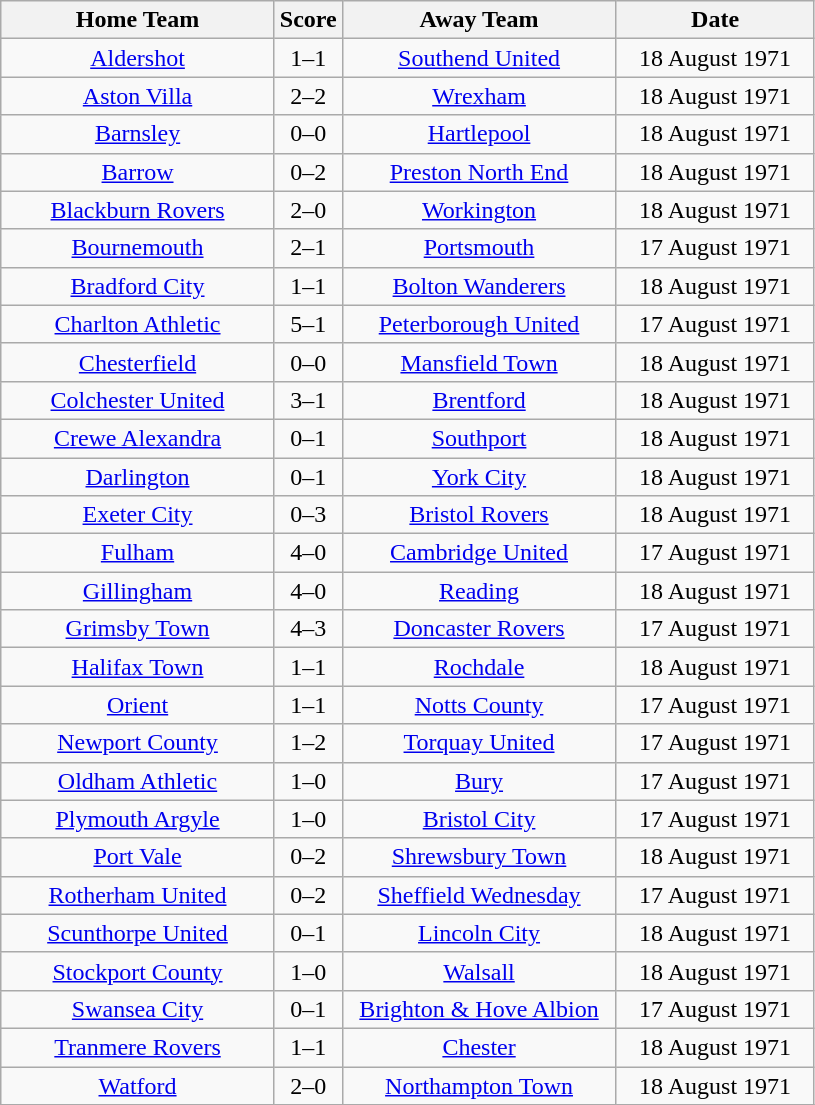<table class="wikitable" style="text-align:center;">
<tr>
<th width=175>Home Team</th>
<th width=20>Score</th>
<th width=175>Away Team</th>
<th width=125>Date</th>
</tr>
<tr>
<td><a href='#'>Aldershot</a></td>
<td>1–1</td>
<td><a href='#'>Southend United</a></td>
<td>18 August 1971</td>
</tr>
<tr>
<td><a href='#'>Aston Villa</a></td>
<td>2–2</td>
<td><a href='#'>Wrexham</a></td>
<td>18 August 1971</td>
</tr>
<tr>
<td><a href='#'>Barnsley</a></td>
<td>0–0</td>
<td><a href='#'>Hartlepool</a></td>
<td>18 August 1971</td>
</tr>
<tr>
<td><a href='#'>Barrow</a></td>
<td>0–2</td>
<td><a href='#'>Preston North End</a></td>
<td>18 August 1971</td>
</tr>
<tr>
<td><a href='#'>Blackburn Rovers</a></td>
<td>2–0</td>
<td><a href='#'>Workington</a></td>
<td>18 August 1971</td>
</tr>
<tr>
<td><a href='#'>Bournemouth</a></td>
<td>2–1</td>
<td><a href='#'>Portsmouth</a></td>
<td>17 August 1971</td>
</tr>
<tr>
<td><a href='#'>Bradford City</a></td>
<td>1–1</td>
<td><a href='#'>Bolton Wanderers</a></td>
<td>18 August 1971</td>
</tr>
<tr>
<td><a href='#'>Charlton Athletic</a></td>
<td>5–1</td>
<td><a href='#'>Peterborough United</a></td>
<td>17 August 1971</td>
</tr>
<tr>
<td><a href='#'>Chesterfield</a></td>
<td>0–0</td>
<td><a href='#'>Mansfield Town</a></td>
<td>18 August 1971</td>
</tr>
<tr>
<td><a href='#'>Colchester United</a></td>
<td>3–1</td>
<td><a href='#'>Brentford</a></td>
<td>18 August 1971</td>
</tr>
<tr>
<td><a href='#'>Crewe Alexandra</a></td>
<td>0–1</td>
<td><a href='#'>Southport</a></td>
<td>18 August 1971</td>
</tr>
<tr>
<td><a href='#'>Darlington</a></td>
<td>0–1</td>
<td><a href='#'>York City</a></td>
<td>18 August 1971</td>
</tr>
<tr>
<td><a href='#'>Exeter City</a></td>
<td>0–3</td>
<td><a href='#'>Bristol Rovers</a></td>
<td>18 August 1971</td>
</tr>
<tr>
<td><a href='#'>Fulham</a></td>
<td>4–0</td>
<td><a href='#'>Cambridge United</a></td>
<td>17 August 1971</td>
</tr>
<tr>
<td><a href='#'>Gillingham</a></td>
<td>4–0</td>
<td><a href='#'>Reading</a></td>
<td>18 August 1971</td>
</tr>
<tr>
<td><a href='#'>Grimsby Town</a></td>
<td>4–3</td>
<td><a href='#'>Doncaster Rovers</a></td>
<td>17 August 1971</td>
</tr>
<tr>
<td><a href='#'>Halifax Town</a></td>
<td>1–1</td>
<td><a href='#'>Rochdale</a></td>
<td>18 August 1971</td>
</tr>
<tr>
<td><a href='#'>Orient</a></td>
<td>1–1</td>
<td><a href='#'>Notts County</a></td>
<td>17 August 1971</td>
</tr>
<tr>
<td><a href='#'>Newport County</a></td>
<td>1–2</td>
<td><a href='#'>Torquay United</a></td>
<td>17 August 1971</td>
</tr>
<tr>
<td><a href='#'>Oldham Athletic</a></td>
<td>1–0</td>
<td><a href='#'>Bury</a></td>
<td>17 August 1971</td>
</tr>
<tr>
<td><a href='#'>Plymouth Argyle</a></td>
<td>1–0</td>
<td><a href='#'>Bristol City</a></td>
<td>17 August 1971</td>
</tr>
<tr>
<td><a href='#'>Port Vale</a></td>
<td>0–2</td>
<td><a href='#'>Shrewsbury Town</a></td>
<td>18 August 1971</td>
</tr>
<tr>
<td><a href='#'>Rotherham United</a></td>
<td>0–2</td>
<td><a href='#'>Sheffield Wednesday</a></td>
<td>17 August 1971</td>
</tr>
<tr>
<td><a href='#'>Scunthorpe United</a></td>
<td>0–1</td>
<td><a href='#'>Lincoln City</a></td>
<td>18 August 1971</td>
</tr>
<tr>
<td><a href='#'>Stockport County</a></td>
<td>1–0</td>
<td><a href='#'>Walsall</a></td>
<td>18 August 1971</td>
</tr>
<tr>
<td><a href='#'>Swansea City</a></td>
<td>0–1</td>
<td><a href='#'>Brighton & Hove Albion</a></td>
<td>17 August 1971</td>
</tr>
<tr>
<td><a href='#'>Tranmere Rovers</a></td>
<td>1–1</td>
<td><a href='#'>Chester</a></td>
<td>18 August 1971</td>
</tr>
<tr>
<td><a href='#'>Watford</a></td>
<td>2–0</td>
<td><a href='#'>Northampton Town</a></td>
<td>18 August 1971</td>
</tr>
<tr>
</tr>
</table>
